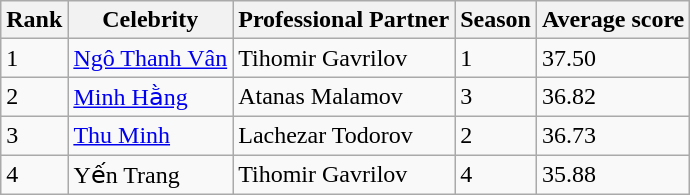<table class="wikitable">
<tr>
<th>Rank</th>
<th>Celebrity</th>
<th>Professional Partner</th>
<th>Season</th>
<th>Average score</th>
</tr>
<tr>
<td>1</td>
<td><a href='#'>Ngô Thanh Vân</a></td>
<td>Tihomir Gavrilov</td>
<td>1</td>
<td>37.50</td>
</tr>
<tr>
<td>2</td>
<td><a href='#'>Minh Hằng</a></td>
<td>Atanas Malamov</td>
<td>3</td>
<td>36.82</td>
</tr>
<tr>
<td>3</td>
<td><a href='#'>Thu Minh</a></td>
<td>Lachezar Todorov</td>
<td>2</td>
<td>36.73</td>
</tr>
<tr>
<td>4</td>
<td>Yến Trang</td>
<td>Tihomir Gavrilov</td>
<td>4</td>
<td>35.88</td>
</tr>
</table>
